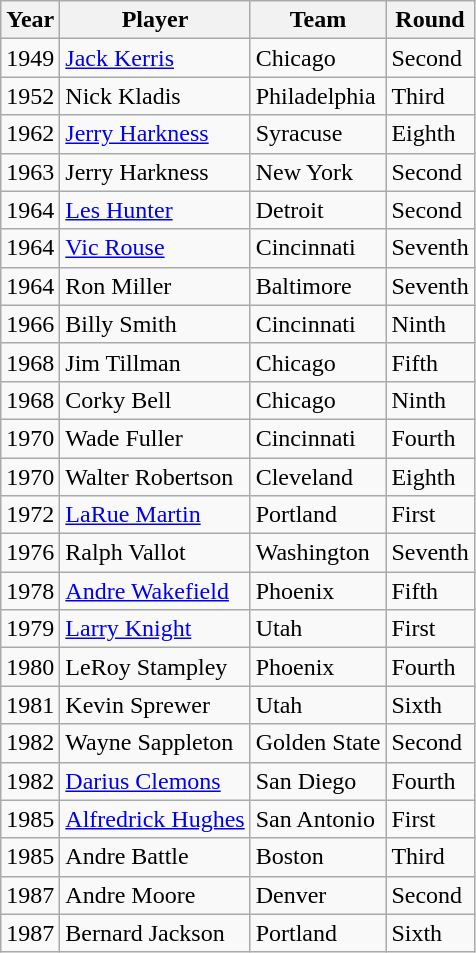<table class="wikitable sortable">
<tr>
<th>Year</th>
<th>Player</th>
<th>Team</th>
<th>Round</th>
</tr>
<tr>
<td>1949</td>
<td><a href='#'>Jack Kerris</a></td>
<td>Chicago</td>
<td>Second</td>
</tr>
<tr>
<td>1952</td>
<td>Nick Kladis</td>
<td>Philadelphia</td>
<td>Third</td>
</tr>
<tr>
<td>1962</td>
<td><a href='#'>Jerry Harkness</a></td>
<td>Syracuse</td>
<td>Eighth</td>
</tr>
<tr>
<td>1963</td>
<td>Jerry Harkness</td>
<td>New York</td>
<td>Second</td>
</tr>
<tr>
<td>1964</td>
<td><a href='#'>Les Hunter</a></td>
<td>Detroit</td>
<td>Second</td>
</tr>
<tr>
<td>1964</td>
<td><a href='#'>Vic Rouse</a></td>
<td>Cincinnati</td>
<td>Seventh</td>
</tr>
<tr>
<td>1964</td>
<td>Ron Miller</td>
<td>Baltimore</td>
<td>Seventh</td>
</tr>
<tr>
<td>1966</td>
<td>Billy Smith</td>
<td>Cincinnati</td>
<td>Ninth</td>
</tr>
<tr>
<td>1968</td>
<td>Jim Tillman</td>
<td>Chicago</td>
<td>Fifth</td>
</tr>
<tr>
<td>1968</td>
<td>Corky Bell</td>
<td>Chicago</td>
<td>Ninth</td>
</tr>
<tr>
<td>1970</td>
<td>Wade Fuller</td>
<td>Cincinnati</td>
<td>Fourth</td>
</tr>
<tr>
<td>1970</td>
<td>Walter Robertson</td>
<td>Cleveland</td>
<td>Eighth</td>
</tr>
<tr>
<td>1972</td>
<td><a href='#'>LaRue Martin</a></td>
<td>Portland</td>
<td>First</td>
</tr>
<tr>
<td>1976</td>
<td>Ralph Vallot</td>
<td>Washington</td>
<td>Seventh</td>
</tr>
<tr>
<td>1978</td>
<td><a href='#'>Andre Wakefield</a></td>
<td>Phoenix</td>
<td>Fifth</td>
</tr>
<tr>
<td>1979</td>
<td><a href='#'>Larry Knight</a></td>
<td>Utah</td>
<td>First</td>
</tr>
<tr>
<td>1980</td>
<td>LeRoy Stampley</td>
<td>Phoenix</td>
<td>Fourth</td>
</tr>
<tr>
<td>1981</td>
<td>Kevin Sprewer</td>
<td>Utah</td>
<td>Sixth</td>
</tr>
<tr>
<td>1982</td>
<td>Wayne Sappleton</td>
<td>Golden State</td>
<td>Second</td>
</tr>
<tr>
<td>1982</td>
<td><a href='#'>Darius Clemons</a></td>
<td>San Diego</td>
<td>Fourth</td>
</tr>
<tr>
<td>1985</td>
<td><a href='#'>Alfredrick Hughes</a></td>
<td>San Antonio</td>
<td>First</td>
</tr>
<tr>
<td>1985</td>
<td>Andre Battle</td>
<td>Boston</td>
<td>Third</td>
</tr>
<tr>
<td>1987</td>
<td>Andre Moore</td>
<td>Denver</td>
<td>Second</td>
</tr>
<tr>
<td>1987</td>
<td>Bernard Jackson</td>
<td>Portland</td>
<td>Sixth</td>
</tr>
</table>
